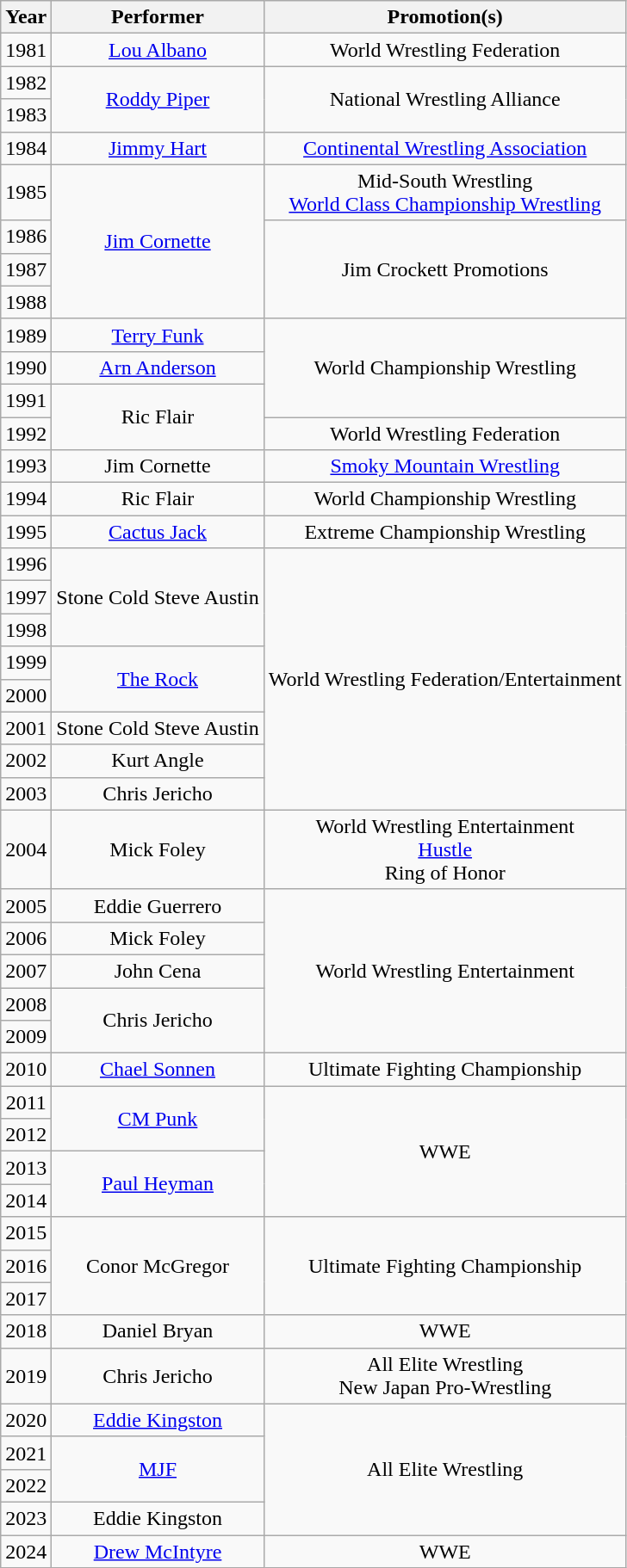<table class="wikitable sortable" style="text-align: center">
<tr>
<th>Year</th>
<th>Performer</th>
<th>Promotion(s)</th>
</tr>
<tr>
<td rowspan=2>1981</td>
<td><a href='#'>Lou Albano</a></td>
<td>World Wrestling Federation</td>
</tr>
<tr>
<td rowspan="3"><a href='#'>Roddy Piper</a></td>
<td rowspan="3">National Wrestling Alliance</td>
</tr>
<tr>
<td>1982</td>
</tr>
<tr>
<td>1983</td>
</tr>
<tr>
<td>1984</td>
<td><a href='#'>Jimmy Hart</a></td>
<td><a href='#'>Continental Wrestling Association</a></td>
</tr>
<tr>
<td>1985</td>
<td rowspan=4><a href='#'>Jim Cornette</a></td>
<td>Mid-South Wrestling<br><a href='#'>World Class Championship Wrestling</a></td>
</tr>
<tr>
<td>1986</td>
<td rowspan=3>Jim Crockett Promotions</td>
</tr>
<tr>
<td>1987</td>
</tr>
<tr>
<td>1988</td>
</tr>
<tr>
<td>1989</td>
<td><a href='#'>Terry Funk</a></td>
<td rowspan=3>World Championship Wrestling</td>
</tr>
<tr>
<td>1990</td>
<td><a href='#'>Arn Anderson</a></td>
</tr>
<tr>
<td>1991</td>
<td rowspan=2>Ric Flair</td>
</tr>
<tr>
<td>1992</td>
<td>World Wrestling Federation</td>
</tr>
<tr>
<td>1993</td>
<td>Jim Cornette</td>
<td><a href='#'>Smoky Mountain Wrestling</a></td>
</tr>
<tr>
<td>1994</td>
<td>Ric Flair</td>
<td>World Championship Wrestling</td>
</tr>
<tr>
<td>1995</td>
<td><a href='#'>Cactus Jack</a></td>
<td>Extreme Championship Wrestling</td>
</tr>
<tr>
<td>1996</td>
<td rowspan=3>Stone Cold Steve Austin</td>
<td rowspan=8>World Wrestling Federation/Entertainment</td>
</tr>
<tr>
<td>1997</td>
</tr>
<tr>
<td>1998</td>
</tr>
<tr>
<td>1999</td>
<td rowspan=2><a href='#'>The Rock</a></td>
</tr>
<tr>
<td>2000</td>
</tr>
<tr>
<td>2001</td>
<td>Stone Cold Steve Austin</td>
</tr>
<tr>
<td>2002</td>
<td>Kurt Angle</td>
</tr>
<tr>
<td>2003</td>
<td>Chris Jericho</td>
</tr>
<tr>
<td>2004</td>
<td>Mick Foley</td>
<td>World Wrestling Entertainment<br><a href='#'>Hustle</a><br>Ring of Honor</td>
</tr>
<tr>
<td>2005</td>
<td>Eddie Guerrero</td>
<td rowspan=5>World Wrestling Entertainment</td>
</tr>
<tr>
<td>2006</td>
<td>Mick Foley</td>
</tr>
<tr>
<td>2007</td>
<td>John Cena</td>
</tr>
<tr>
<td>2008</td>
<td rowspan=2>Chris Jericho</td>
</tr>
<tr>
<td>2009</td>
</tr>
<tr>
<td>2010</td>
<td><a href='#'>Chael Sonnen</a></td>
<td>Ultimate Fighting Championship</td>
</tr>
<tr>
<td>2011</td>
<td rowspan=2><a href='#'>CM Punk</a></td>
<td rowspan=4>WWE</td>
</tr>
<tr>
<td>2012</td>
</tr>
<tr>
<td>2013</td>
<td rowspan=2><a href='#'>Paul Heyman</a></td>
</tr>
<tr>
<td>2014</td>
</tr>
<tr>
<td>2015</td>
<td rowspan=3>Conor McGregor</td>
<td rowspan=3>Ultimate Fighting Championship</td>
</tr>
<tr>
<td>2016</td>
</tr>
<tr>
<td>2017</td>
</tr>
<tr>
<td>2018</td>
<td>Daniel Bryan</td>
<td>WWE</td>
</tr>
<tr>
<td>2019</td>
<td>Chris Jericho</td>
<td>All Elite Wrestling<br>New Japan Pro-Wrestling</td>
</tr>
<tr>
<td>2020</td>
<td><a href='#'>Eddie Kingston</a></td>
<td rowspan="4">All Elite Wrestling</td>
</tr>
<tr>
<td>2021</td>
<td rowspan="2"><a href='#'>MJF</a></td>
</tr>
<tr>
<td>2022</td>
</tr>
<tr>
<td>2023</td>
<td>Eddie Kingston</td>
</tr>
<tr>
<td>2024</td>
<td><a href='#'>Drew McIntyre</a></td>
<td>WWE</td>
</tr>
</table>
